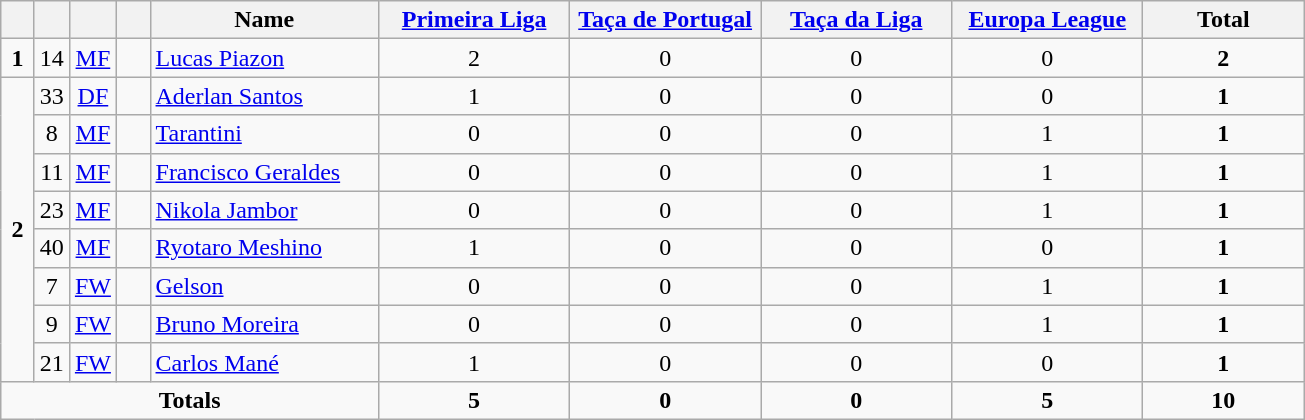<table class="wikitable" style="text-align:center">
<tr>
<th width=15></th>
<th width=15></th>
<th width=15></th>
<th width=15></th>
<th width=145>Name</th>
<th width=120><a href='#'>Primeira Liga</a></th>
<th width=120><a href='#'>Taça de Portugal</a></th>
<th width=120><a href='#'>Taça da Liga</a></th>
<th width=120><a href='#'>Europa League</a></th>
<th width=100>Total</th>
</tr>
<tr>
<td><strong>1</strong></td>
<td>14</td>
<td><a href='#'>MF</a></td>
<td></td>
<td align=left><a href='#'>Lucas Piazon</a></td>
<td>2</td>
<td>0</td>
<td>0</td>
<td>0</td>
<td><strong>2</strong></td>
</tr>
<tr>
<td rowspan=8><strong>2</strong></td>
<td>33</td>
<td><a href='#'>DF</a></td>
<td></td>
<td align=left><a href='#'>Aderlan Santos</a></td>
<td>1</td>
<td>0</td>
<td>0</td>
<td>0</td>
<td><strong>1</strong></td>
</tr>
<tr>
<td>8</td>
<td><a href='#'>MF</a></td>
<td></td>
<td align=left><a href='#'>Tarantini</a></td>
<td>0</td>
<td>0</td>
<td>0</td>
<td>1</td>
<td><strong>1</strong></td>
</tr>
<tr>
<td>11</td>
<td><a href='#'>MF</a></td>
<td></td>
<td align=left><a href='#'>Francisco Geraldes</a></td>
<td>0</td>
<td>0</td>
<td>0</td>
<td>1</td>
<td><strong>1</strong></td>
</tr>
<tr>
<td>23</td>
<td><a href='#'>MF</a></td>
<td></td>
<td align=left><a href='#'>Nikola Jambor</a></td>
<td>0</td>
<td>0</td>
<td>0</td>
<td>1</td>
<td><strong>1</strong></td>
</tr>
<tr>
<td>40</td>
<td><a href='#'>MF</a></td>
<td></td>
<td align=left><a href='#'>Ryotaro Meshino</a></td>
<td>1</td>
<td>0</td>
<td>0</td>
<td>0</td>
<td><strong>1</strong></td>
</tr>
<tr>
<td>7</td>
<td><a href='#'>FW</a></td>
<td></td>
<td align=left><a href='#'>Gelson</a></td>
<td>0</td>
<td>0</td>
<td>0</td>
<td>1</td>
<td><strong>1</strong></td>
</tr>
<tr>
<td>9</td>
<td><a href='#'>FW</a></td>
<td></td>
<td align=left><a href='#'>Bruno Moreira</a></td>
<td>0</td>
<td>0</td>
<td>0</td>
<td>1</td>
<td><strong>1</strong></td>
</tr>
<tr>
<td>21</td>
<td><a href='#'>FW</a></td>
<td></td>
<td align=left><a href='#'>Carlos Mané</a></td>
<td>1</td>
<td>0</td>
<td>0</td>
<td>0</td>
<td><strong>1</strong></td>
</tr>
<tr>
<td colspan=5><strong>Totals</strong></td>
<td><strong>5</strong></td>
<td><strong>0</strong></td>
<td><strong>0</strong></td>
<td><strong>5</strong></td>
<td><strong>10</strong></td>
</tr>
</table>
